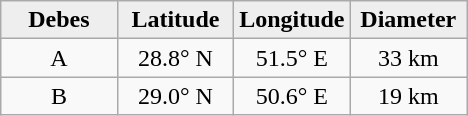<table class="wikitable">
<tr>
<th width="25%" style="background:#eeeeee;">Debes</th>
<th width="25%" style="background:#eeeeee;">Latitude</th>
<th width="25%" style="background:#eeeeee;">Longitude</th>
<th width="25%" style="background:#eeeeee;">Diameter</th>
</tr>
<tr>
<td align="center">A</td>
<td align="center">28.8° N</td>
<td align="center">51.5° E</td>
<td align="center">33 km</td>
</tr>
<tr>
<td align="center">B</td>
<td align="center">29.0° N</td>
<td align="center">50.6° E</td>
<td align="center">19 km</td>
</tr>
</table>
